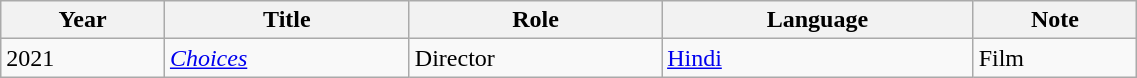<table class="wikitable plainrowheaders sortable" width=60%>
<tr>
<th scope="col">Year</th>
<th scope="col">Title</th>
<th scope="col">Role</th>
<th scope="col">Language</th>
<th scope="col">Note</th>
</tr>
<tr>
<td>2021</td>
<td><em><a href='#'>Choices</a></em></td>
<td>Director</td>
<td><a href='#'>Hindi</a></td>
<td>Film</td>
</tr>
</table>
